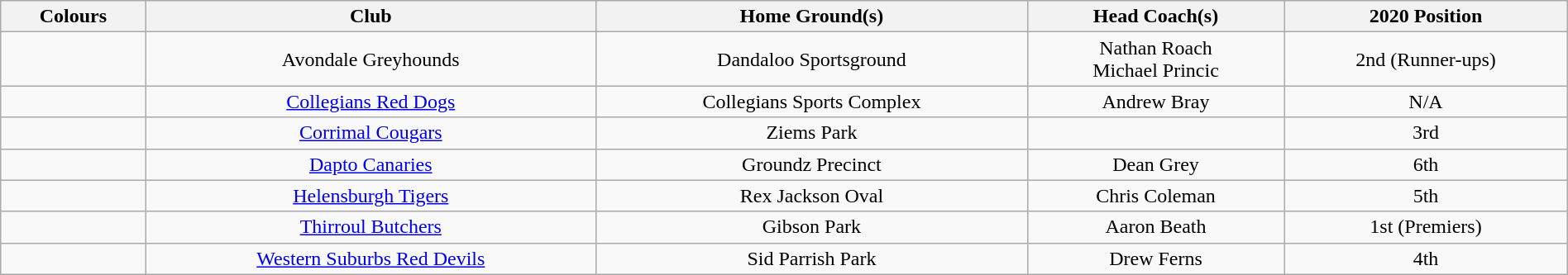<table class="wikitable" style="width:100%; text-align:center;">
<tr>
<th>Colours</th>
<th>Club</th>
<th>Home Ground(s)</th>
<th>Head Coach(s)</th>
<th>2020 Position</th>
</tr>
<tr>
<td></td>
<td>Avondale Greyhounds</td>
<td>Dandaloo Sportsground</td>
<td>Nathan Roach<br>Michael Princic</td>
<td>2nd (Runner-ups)</td>
</tr>
<tr>
<td></td>
<td><a href='#'>Collegians Red Dogs</a></td>
<td>Collegians Sports Complex</td>
<td>Andrew Bray</td>
<td>N/A</td>
</tr>
<tr>
<td></td>
<td><a href='#'>Corrimal Cougars</a></td>
<td>Ziems Park</td>
<td></td>
<td>3rd</td>
</tr>
<tr>
<td></td>
<td><a href='#'>Dapto Canaries</a></td>
<td>Groundz Precinct</td>
<td>Dean Grey</td>
<td>6th</td>
</tr>
<tr>
<td></td>
<td><a href='#'>Helensburgh Tigers</a></td>
<td>Rex Jackson Oval</td>
<td>Chris Coleman</td>
<td>5th</td>
</tr>
<tr>
<td></td>
<td><a href='#'>Thirroul Butchers</a></td>
<td>Gibson Park</td>
<td>Aaron Beath</td>
<td>1st (Premiers)</td>
</tr>
<tr>
<td></td>
<td><a href='#'>Western Suburbs Red Devils</a></td>
<td>Sid Parrish Park</td>
<td>Drew Ferns</td>
<td>4th</td>
</tr>
</table>
